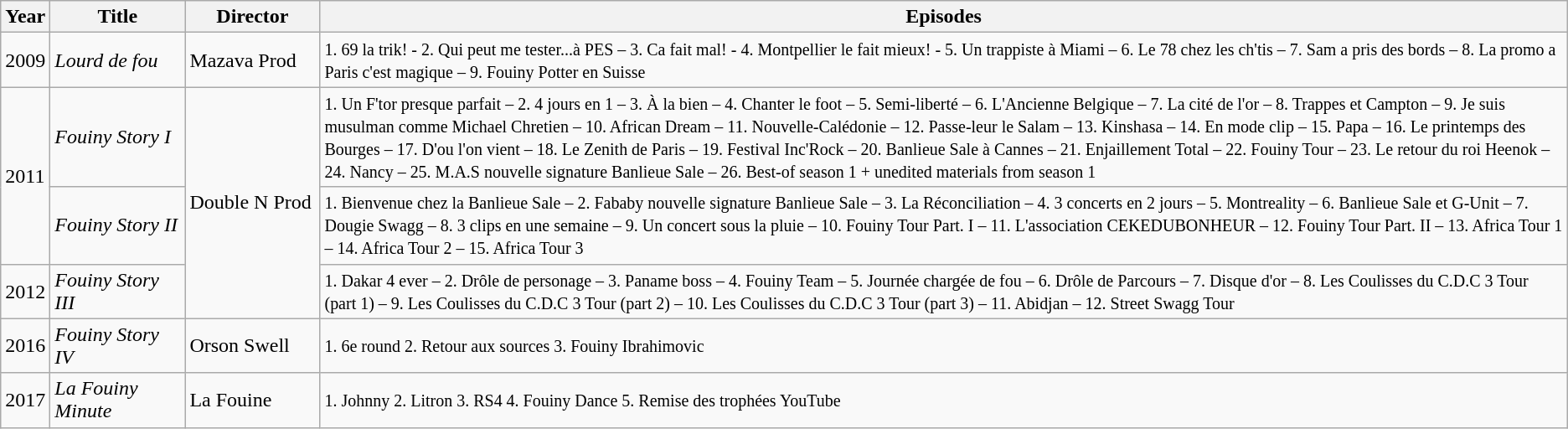<table class="wikitable">
<tr>
<th>Year</th>
<th>Title</th>
<th>Director</th>
<th>Episodes</th>
</tr>
<tr>
<td>2009</td>
<td width="100"><em>Lourd de fou</em></td>
<td width="100">Mazava Prod</td>
<td><small>1. 69 la trik! - 2. Qui peut me tester...à PES – 3. Ca fait mal! - 4. Montpellier le fait mieux! - 5. Un trappiste à Miami – 6. Le 78 chez les ch'tis – 7. Sam a pris des bords – 8. La promo a Paris c'est magique – 9. Fouiny Potter en Suisse</small></td>
</tr>
<tr>
<td rowspan=2>2011</td>
<td width="100"><em>Fouiny Story I</em></td>
<td rowspan=3 width="100">Double N Prod</td>
<td><small>1. Un F'tor presque parfait – 2. 4 jours en 1 – 3. À la bien – 4. Chanter le foot – 5. Semi-liberté – 6. L'Ancienne Belgique – 7. La cité de l'or – 8. Trappes et Campton – 9. Je suis musulman comme Michael Chretien – 10. African Dream – 11. Nouvelle-Calédonie – 12. Passe-leur le Salam – 13. Kinshasa – 14. En mode clip – 15. Papa – 16. Le printemps des Bourges – 17. D'ou l'on vient – 18. Le Zenith de Paris – 19. Festival Inc'Rock – 20. Banlieue Sale à Cannes – 21. Enjaillement Total – 22. Fouiny Tour – 23. Le retour du roi Heenok – 24. Nancy – 25. M.A.S nouvelle signature Banlieue Sale – 26. Best-of season 1 + unedited materials from season 1</small></td>
</tr>
<tr>
<td width="100"><em>Fouiny Story II</em></td>
<td><small>1. Bienvenue chez la Banlieue Sale – 2. Fababy nouvelle signature Banlieue Sale – 3. La Réconciliation – 4. 3 concerts en 2 jours – 5. Montreality – 6. Banlieue Sale et G-Unit – 7. Dougie Swagg – 8. 3 clips en une semaine – 9. Un concert sous la pluie – 10. Fouiny Tour Part. I – 11. L'association CEKEDUBONHEUR – 12. Fouiny Tour Part. II – 13. Africa Tour 1 – 14. Africa Tour 2 – 15. Africa Tour 3</small></td>
</tr>
<tr>
<td>2012</td>
<td width="100"><em>Fouiny Story III</em></td>
<td><small>1. Dakar 4 ever – 2. Drôle de personage – 3. Paname boss – 4. Fouiny Team – 5. Journée chargée de fou – 6. Drôle de Parcours – 7. Disque d'or – 8. Les Coulisses du C.D.C 3 Tour (part 1) – 9. Les Coulisses du C.D.C 3 Tour (part 2) – 10. Les Coulisses du C.D.C 3 Tour (part 3) – 11. Abidjan – 12. Street Swagg Tour</small></td>
</tr>
<tr>
<td>2016</td>
<td width="100"><em>Fouiny Story IV</em></td>
<td width="100">Orson Swell</td>
<td><small>1. 6e round 2. Retour aux sources 3. Fouiny Ibrahimovic</small></td>
</tr>
<tr>
<td>2017</td>
<td width="100"><em>La Fouiny Minute</em></td>
<td width="100">La Fouine</td>
<td><small>1. Johnny 2. Litron 3. RS4 4. Fouiny Dance 5. Remise des trophées YouTube</small></td>
</tr>
</table>
